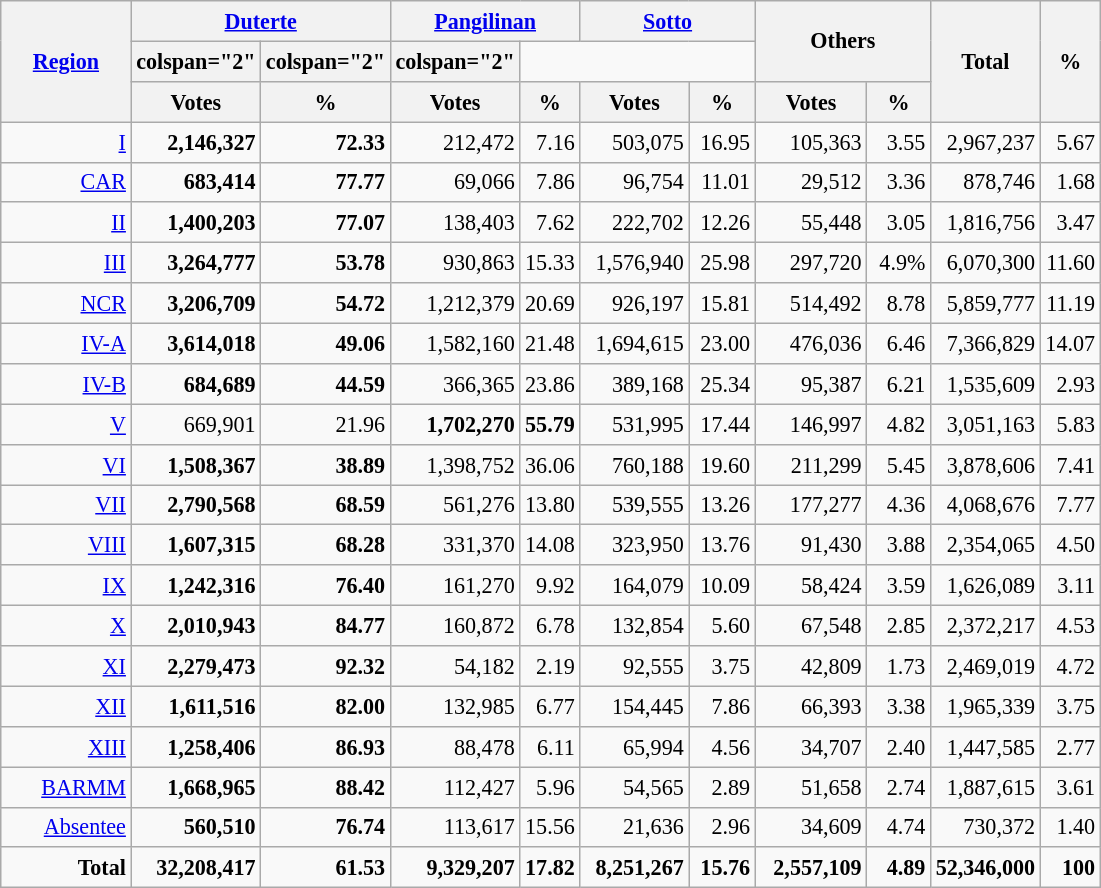<table class="wikitable" style="text-align:right; font-size:92%; line-height:20px;">
<tr>
<th rowspan="3" width="80"><a href='#'>Region</a></th>
<th colspan="2" width="110"><a href='#'>Duterte</a></th>
<th colspan="2" width="110"><a href='#'>Pangilinan</a></th>
<th colspan="2" width="110"><a href='#'>Sotto</a></th>
<th colspan="2" width="110" rowspan="2">Others</th>
<th rowspan="3">Total</th>
<th rowspan="3">%</th>
</tr>
<tr>
<th>colspan="2" </th>
<th>colspan="2" </th>
<th>colspan="2" </th>
</tr>
<tr>
<th>Votes</th>
<th>%</th>
<th>Votes</th>
<th>%</th>
<th>Votes</th>
<th>%</th>
<th>Votes</th>
<th>%</th>
</tr>
<tr>
<td><a href='#'>I</a></td>
<td><strong>2,146,327</strong></td>
<td><strong>72.33</strong></td>
<td>212,472</td>
<td>7.16</td>
<td>503,075</td>
<td>16.95</td>
<td>105,363</td>
<td>3.55</td>
<td>2,967,237</td>
<td>5.67</td>
</tr>
<tr>
<td><a href='#'>CAR</a></td>
<td><strong>683,414</strong></td>
<td><strong>77.77</strong></td>
<td>69,066</td>
<td>7.86</td>
<td>96,754</td>
<td>11.01</td>
<td>29,512</td>
<td>3.36</td>
<td>878,746</td>
<td>1.68</td>
</tr>
<tr>
<td><a href='#'>II</a></td>
<td><strong>1,400,203</strong></td>
<td><strong>77.07</strong></td>
<td>138,403</td>
<td>7.62</td>
<td>222,702</td>
<td>12.26</td>
<td>55,448</td>
<td>3.05</td>
<td>1,816,756</td>
<td>3.47</td>
</tr>
<tr>
<td><a href='#'>III</a></td>
<td><strong>3,264,777</strong></td>
<td><strong>53.78</strong></td>
<td>930,863</td>
<td>15.33</td>
<td>1,576,940</td>
<td>25.98</td>
<td>297,720</td>
<td>4.9%</td>
<td>6,070,300</td>
<td>11.60</td>
</tr>
<tr>
<td><a href='#'>NCR</a></td>
<td><strong>3,206,709</strong></td>
<td><strong>54.72</strong></td>
<td>1,212,379</td>
<td>20.69</td>
<td>926,197</td>
<td>15.81</td>
<td>514,492</td>
<td>8.78</td>
<td>5,859,777</td>
<td>11.19</td>
</tr>
<tr>
<td><a href='#'>IV-A</a></td>
<td><strong>3,614,018</strong></td>
<td><strong>49.06</strong></td>
<td>1,582,160</td>
<td>21.48</td>
<td>1,694,615</td>
<td>23.00</td>
<td>476,036</td>
<td>6.46</td>
<td>7,366,829</td>
<td>14.07</td>
</tr>
<tr>
<td><a href='#'>IV-B</a></td>
<td><strong>684,689</strong></td>
<td><strong>44.59</strong></td>
<td>366,365</td>
<td>23.86</td>
<td>389,168</td>
<td>25.34</td>
<td>95,387</td>
<td>6.21</td>
<td>1,535,609</td>
<td>2.93</td>
</tr>
<tr>
<td><a href='#'>V</a></td>
<td>669,901</td>
<td>21.96</td>
<td><strong>1,702,270</strong></td>
<td><strong>55.79</strong></td>
<td>531,995</td>
<td>17.44</td>
<td>146,997</td>
<td>4.82</td>
<td>3,051,163</td>
<td>5.83</td>
</tr>
<tr>
<td><a href='#'>VI</a></td>
<td><strong>1,508,367</strong></td>
<td><strong>38.89</strong></td>
<td>1,398,752</td>
<td>36.06</td>
<td>760,188</td>
<td>19.60</td>
<td>211,299</td>
<td>5.45</td>
<td>3,878,606</td>
<td>7.41</td>
</tr>
<tr>
<td><a href='#'>VII</a></td>
<td><strong>2,790,568</strong></td>
<td><strong>68.59</strong></td>
<td>561,276</td>
<td>13.80</td>
<td>539,555</td>
<td>13.26</td>
<td>177,277</td>
<td>4.36</td>
<td>4,068,676</td>
<td>7.77</td>
</tr>
<tr>
<td><a href='#'>VIII</a></td>
<td><strong>1,607,315</strong></td>
<td><strong>68.28</strong></td>
<td>331,370</td>
<td>14.08</td>
<td>323,950</td>
<td>13.76</td>
<td>91,430</td>
<td>3.88</td>
<td>2,354,065</td>
<td>4.50</td>
</tr>
<tr>
<td><a href='#'>IX</a></td>
<td><strong>1,242,316</strong></td>
<td><strong>76.40</strong></td>
<td>161,270</td>
<td>9.92</td>
<td>164,079</td>
<td>10.09</td>
<td>58,424</td>
<td>3.59</td>
<td>1,626,089</td>
<td>3.11</td>
</tr>
<tr>
<td><a href='#'>X</a></td>
<td><strong>2,010,943</strong></td>
<td><strong>84.77</strong></td>
<td>160,872</td>
<td>6.78</td>
<td>132,854</td>
<td>5.60</td>
<td>67,548</td>
<td>2.85</td>
<td>2,372,217</td>
<td>4.53</td>
</tr>
<tr>
<td><a href='#'>XI</a></td>
<td><strong>2,279,473</strong></td>
<td><strong>92.32</strong></td>
<td>54,182</td>
<td>2.19</td>
<td>92,555</td>
<td>3.75</td>
<td>42,809</td>
<td>1.73</td>
<td>2,469,019</td>
<td>4.72</td>
</tr>
<tr>
<td><a href='#'>XII</a></td>
<td><strong>1,611,516</strong></td>
<td><strong>82.00</strong></td>
<td>132,985</td>
<td>6.77</td>
<td>154,445</td>
<td>7.86</td>
<td>66,393</td>
<td>3.38</td>
<td>1,965,339</td>
<td>3.75</td>
</tr>
<tr>
<td><a href='#'>XIII</a></td>
<td><strong>1,258,406</strong></td>
<td><strong>86.93</strong></td>
<td>88,478</td>
<td>6.11</td>
<td>65,994</td>
<td>4.56</td>
<td>34,707</td>
<td>2.40</td>
<td>1,447,585</td>
<td>2.77</td>
</tr>
<tr>
<td><a href='#'>BARMM</a></td>
<td><strong>1,668,965</strong></td>
<td><strong>88.42</strong></td>
<td>112,427</td>
<td>5.96</td>
<td>54,565</td>
<td>2.89</td>
<td>51,658</td>
<td>2.74</td>
<td>1,887,615</td>
<td>3.61</td>
</tr>
<tr>
<td><a href='#'>Absentee</a></td>
<td><strong>560,510</strong></td>
<td><strong>76.74</strong></td>
<td>113,617</td>
<td>15.56</td>
<td>21,636</td>
<td>2.96</td>
<td>34,609</td>
<td>4.74</td>
<td>730,372</td>
<td>1.40</td>
</tr>
<tr>
<td><strong>Total</strong></td>
<td><strong>32,208,417</strong></td>
<td><strong>61.53</strong></td>
<td><strong>9,329,207</strong></td>
<td><strong>17.82</strong></td>
<td><strong>8,251,267</strong></td>
<td><strong>15.76</strong></td>
<td><strong>2,557,109</strong></td>
<td><strong>4.89</strong></td>
<td><strong>52,346,000</strong></td>
<td><strong>100</strong></td>
</tr>
</table>
